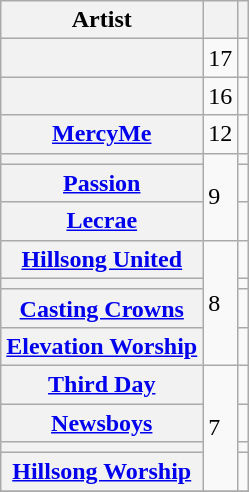<table class="wikitable sortable plainrowheaders" border="1";">
<tr>
<th scope=col>Artist</th>
<th scope=col></th>
<th scope=col class="unsortable"></th>
</tr>
<tr>
<th scope="row"></th>
<td>17</td>
<td style="text-align: center;"></td>
</tr>
<tr>
<th scope="row"></th>
<td>16</td>
<td style="text-align: center;"></td>
</tr>
<tr>
<th scope="row"><a href='#'>MercyMe</a></th>
<td>12</td>
<td style="text-align: center;"></td>
</tr>
<tr>
<th scope="row"></th>
<td rowspan="3">9</td>
<td style="text-align: center;"></td>
</tr>
<tr>
<th scope="row"><a href='#'>Passion</a></th>
<td style="text-align: center;"></td>
</tr>
<tr>
<th scope="row"><a href='#'>Lecrae</a></th>
<td style="text-align: center;"></td>
</tr>
<tr>
<th scope="row"><a href='#'>Hillsong United</a></th>
<td rowspan="4">8</td>
<td style="text-align: center;"></td>
</tr>
<tr>
<th scope="row"></th>
<td style="text-align: center;"></td>
</tr>
<tr>
<th scope="row"><a href='#'>Casting Crowns</a></th>
<td style="text-align: center;"></td>
</tr>
<tr>
<th scope="row"><a href='#'>Elevation Worship</a></th>
<td style="text-align: center;"></td>
</tr>
<tr>
<th scope="row"><a href='#'>Third Day</a></th>
<td rowspan="4">7</td>
<td style="text-align: center;"></td>
</tr>
<tr>
<th scope="row"><a href='#'>Newsboys</a></th>
<td style="text-align: center;"></td>
</tr>
<tr>
<th scope="row"></th>
<td style="text-align: center;"></td>
</tr>
<tr>
<th scope="row"><a href='#'>Hillsong Worship</a></th>
<td style="text-align: center;"></td>
</tr>
<tr>
</tr>
</table>
